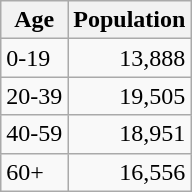<table class="wikitable">
<tr>
<th>Age</th>
<th>Population</th>
</tr>
<tr>
<td>0-19</td>
<td align="right">13,888</td>
</tr>
<tr>
<td>20-39</td>
<td align="right">19,505</td>
</tr>
<tr>
<td>40-59</td>
<td align="right">18,951</td>
</tr>
<tr>
<td>60+</td>
<td align="right">16,556</td>
</tr>
</table>
